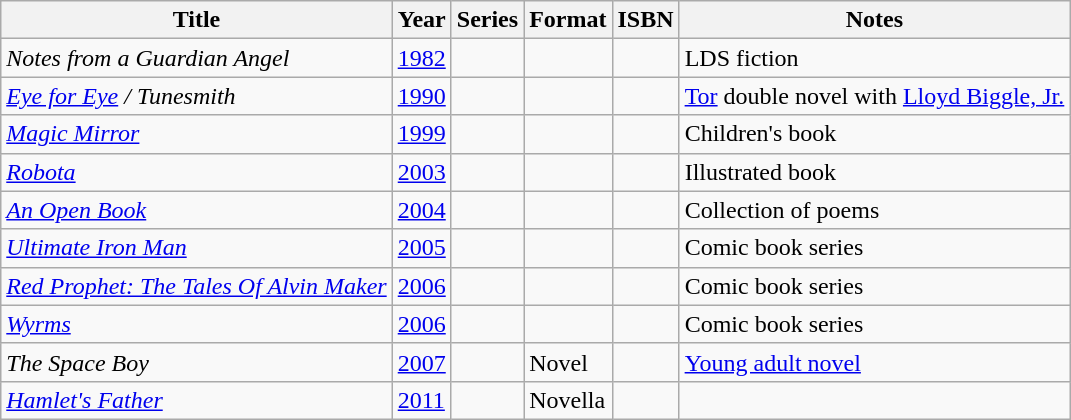<table class="wikitable sortable">
<tr>
<th>Title</th>
<th>Year</th>
<th>Series</th>
<th>Format</th>
<th>ISBN</th>
<th class="unsortable">Notes</th>
</tr>
<tr>
<td><em>Notes from a Guardian Angel</em></td>
<td><a href='#'>1982</a></td>
<td></td>
<td></td>
<td></td>
<td>LDS fiction</td>
</tr>
<tr>
<td><em><a href='#'>Eye for Eye</a> / Tunesmith</em></td>
<td><a href='#'>1990</a></td>
<td></td>
<td></td>
<td></td>
<td><a href='#'>Tor</a> double novel with <a href='#'>Lloyd Biggle, Jr.</a></td>
</tr>
<tr>
<td><em><a href='#'>Magic Mirror</a></em></td>
<td><a href='#'>1999</a></td>
<td></td>
<td></td>
<td></td>
<td>Children's book</td>
</tr>
<tr>
<td><em><a href='#'>Robota</a></em></td>
<td><a href='#'>2003</a></td>
<td></td>
<td></td>
<td></td>
<td>Illustrated book</td>
</tr>
<tr>
<td><em><a href='#'>An Open Book</a></em></td>
<td><a href='#'>2004</a></td>
<td></td>
<td></td>
<td></td>
<td>Collection of poems</td>
</tr>
<tr>
<td><em><a href='#'>Ultimate Iron Man</a></em></td>
<td><a href='#'>2005</a></td>
<td></td>
<td></td>
<td></td>
<td>Comic book series</td>
</tr>
<tr>
<td><em><a href='#'>Red Prophet: The Tales Of Alvin Maker</a></em></td>
<td><a href='#'>2006</a></td>
<td></td>
<td></td>
<td></td>
<td>Comic book series</td>
</tr>
<tr>
<td><em><a href='#'>Wyrms</a></em></td>
<td><a href='#'>2006</a></td>
<td></td>
<td></td>
<td></td>
<td>Comic book series</td>
</tr>
<tr>
<td><em>The Space Boy</em></td>
<td><a href='#'>2007</a></td>
<td></td>
<td>Novel</td>
<td></td>
<td><a href='#'>Young adult novel</a></td>
</tr>
<tr>
<td><em><a href='#'>Hamlet's Father</a></em></td>
<td><a href='#'>2011</a></td>
<td></td>
<td>Novella</td>
<td></td>
<td></td>
</tr>
</table>
